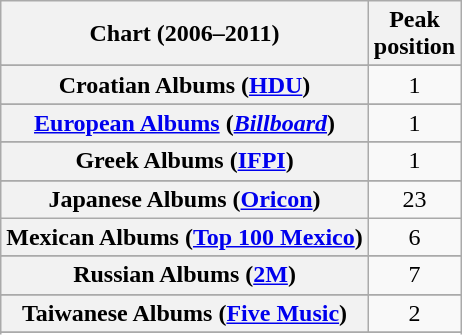<table class="wikitable sortable plainrowheaders" style="text-align:center">
<tr>
<th scope="col">Chart (2006–2011)</th>
<th scope="col">Peak<br>position</th>
</tr>
<tr>
</tr>
<tr>
</tr>
<tr>
</tr>
<tr>
</tr>
<tr>
</tr>
<tr>
<th scope="row">Croatian Albums (<a href='#'>HDU</a>)</th>
<td>1</td>
</tr>
<tr>
</tr>
<tr>
</tr>
<tr>
</tr>
<tr>
<th scope="row"><a href='#'>European Albums</a> (<em><a href='#'>Billboard</a></em>)</th>
<td>1</td>
</tr>
<tr>
</tr>
<tr>
</tr>
<tr>
</tr>
<tr>
<th scope="row">Greek Albums (<a href='#'>IFPI</a>)</th>
<td>1</td>
</tr>
<tr>
</tr>
<tr>
</tr>
<tr>
</tr>
<tr>
<th scope="row">Japanese Albums (<a href='#'>Oricon</a>)</th>
<td>23</td>
</tr>
<tr>
<th scope="row">Mexican Albums (<a href='#'>Top 100 Mexico</a>)</th>
<td>6</td>
</tr>
<tr>
</tr>
<tr>
</tr>
<tr>
</tr>
<tr>
</tr>
<tr>
<th scope="row">Russian Albums (<a href='#'>2M</a>)</th>
<td>7</td>
</tr>
<tr>
</tr>
<tr>
</tr>
<tr>
</tr>
<tr>
</tr>
<tr>
<th scope="row">Taiwanese Albums (<a href='#'>Five Music</a>)</th>
<td>2</td>
</tr>
<tr>
</tr>
<tr>
</tr>
<tr>
</tr>
<tr>
</tr>
<tr>
</tr>
<tr>
</tr>
</table>
